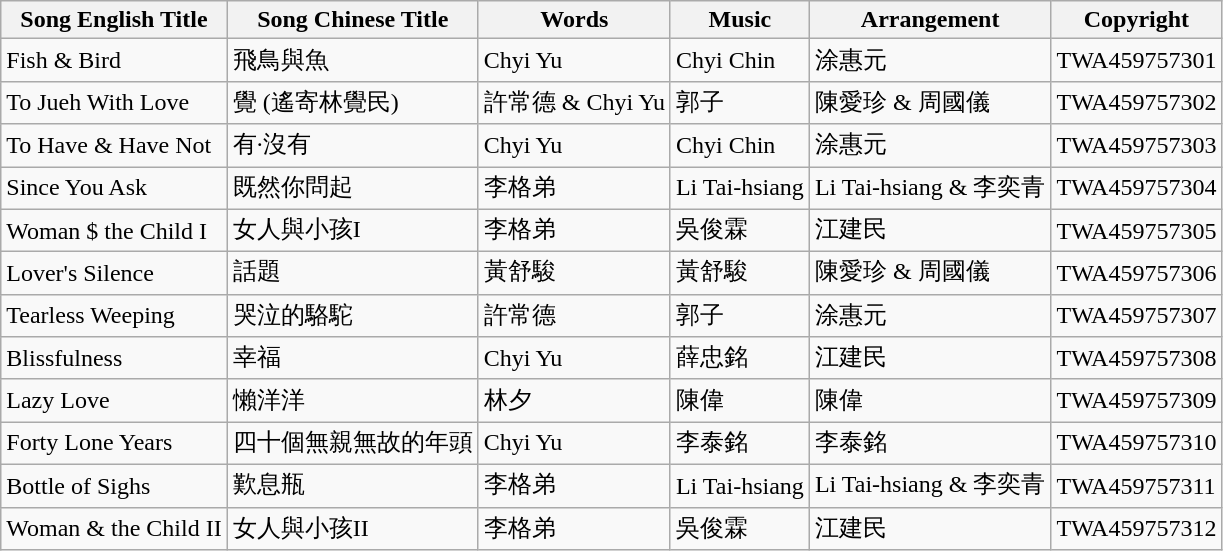<table class="wikitable">
<tr>
<th>Song English Title</th>
<th>Song Chinese Title</th>
<th>Words</th>
<th>Music</th>
<th>Arrangement</th>
<th>Copyright</th>
</tr>
<tr>
<td>Fish & Bird</td>
<td>飛鳥與魚</td>
<td>Chyi Yu</td>
<td>Chyi Chin</td>
<td>涂惠元</td>
<td>TWA459757301</td>
</tr>
<tr>
<td>To Jueh With Love</td>
<td>覺 (遙寄林覺民)</td>
<td>許常德 & Chyi Yu</td>
<td>郭子</td>
<td>陳愛珍 & 周國儀</td>
<td>TWA459757302</td>
</tr>
<tr>
<td>To Have & Have Not</td>
<td>有·沒有</td>
<td>Chyi Yu</td>
<td>Chyi Chin</td>
<td>涂惠元</td>
<td>TWA459757303</td>
</tr>
<tr>
<td>Since You Ask</td>
<td>既然你問起</td>
<td>李格弟</td>
<td>Li Tai-hsiang</td>
<td>Li Tai-hsiang & 李奕青</td>
<td>TWA459757304</td>
</tr>
<tr>
<td>Woman $ the Child I</td>
<td>女人與小孩I</td>
<td>李格弟</td>
<td>吳俊霖</td>
<td>江建民</td>
<td>TWA459757305</td>
</tr>
<tr>
<td>Lover's Silence</td>
<td>話題</td>
<td>黃舒駿</td>
<td>黃舒駿</td>
<td>陳愛珍 & 周國儀</td>
<td>TWA459757306</td>
</tr>
<tr>
<td>Tearless Weeping</td>
<td>哭泣的駱駝</td>
<td>許常德</td>
<td>郭子</td>
<td>涂惠元</td>
<td>TWA459757307</td>
</tr>
<tr>
<td>Blissfulness</td>
<td>幸福</td>
<td>Chyi Yu</td>
<td>薛忠銘</td>
<td>江建民</td>
<td>TWA459757308</td>
</tr>
<tr>
<td>Lazy Love</td>
<td>懶洋洋</td>
<td>林夕</td>
<td>陳偉</td>
<td>陳偉</td>
<td>TWA459757309</td>
</tr>
<tr>
<td>Forty Lone Years</td>
<td>四十個無親無故的年頭</td>
<td>Chyi Yu</td>
<td>李泰銘</td>
<td>李泰銘</td>
<td>TWA459757310</td>
</tr>
<tr>
<td>Bottle of Sighs</td>
<td>歎息瓶</td>
<td>李格弟</td>
<td>Li Tai-hsiang</td>
<td>Li Tai-hsiang & 李奕青</td>
<td>TWA459757311</td>
</tr>
<tr>
<td>Woman & the Child II</td>
<td>女人與小孩II</td>
<td>李格弟</td>
<td>吳俊霖</td>
<td>江建民</td>
<td>TWA459757312</td>
</tr>
</table>
